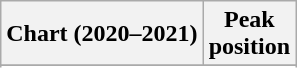<table class="wikitable sortable plainrowheaders" style="text-align:center">
<tr>
<th scope="col">Chart (2020–2021)</th>
<th scope="col">Peak<br>position</th>
</tr>
<tr>
</tr>
<tr>
</tr>
<tr>
</tr>
</table>
